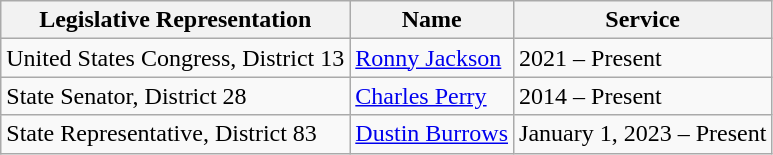<table class="wikitable">
<tr>
<th>Legislative Representation</th>
<th>Name</th>
<th>Service</th>
</tr>
<tr>
<td>United States Congress, District 13</td>
<td><a href='#'>Ronny Jackson</a></td>
<td>2021 – Present</td>
</tr>
<tr>
<td>State Senator, District 28</td>
<td><a href='#'>Charles Perry</a></td>
<td>2014 – Present</td>
</tr>
<tr>
<td>State Representative, District 83</td>
<td><a href='#'>Dustin Burrows</a></td>
<td>January 1, 2023 – Present</td>
</tr>
</table>
